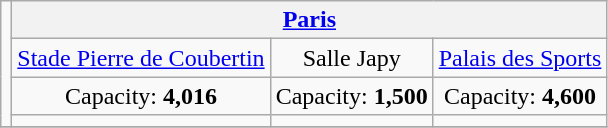<table class="wikitable" style="text-align:center">
<tr>
<td rowspan=4></td>
<th colspan=3><a href='#'>Paris</a></th>
</tr>
<tr>
<td><a href='#'>Stade Pierre de Coubertin</a></td>
<td>Salle Japy</td>
<td><a href='#'>Palais des Sports</a></td>
</tr>
<tr>
<td>Capacity: <strong>4,016</strong></td>
<td>Capacity: <strong>1,500</strong></td>
<td>Capacity: <strong>4,600</strong></td>
</tr>
<tr>
<td></td>
<td></td>
<td></td>
</tr>
<tr>
</tr>
</table>
